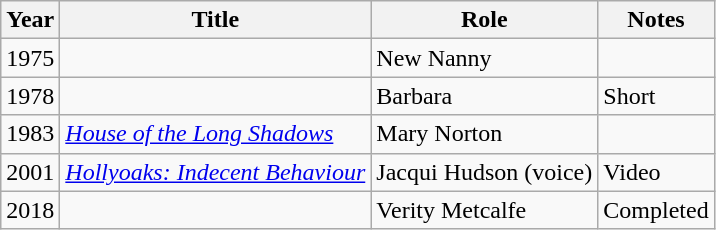<table class="wikitable sortable">
<tr>
<th>Year</th>
<th>Title</th>
<th>Role</th>
<th class="unsortable">Notes</th>
</tr>
<tr>
<td>1975</td>
<td><em></em></td>
<td>New Nanny</td>
<td></td>
</tr>
<tr>
<td>1978</td>
<td><em></em></td>
<td>Barbara</td>
<td>Short</td>
</tr>
<tr>
<td>1983</td>
<td><em><a href='#'>House of the Long Shadows</a></em></td>
<td>Mary Norton</td>
<td></td>
</tr>
<tr>
<td>2001</td>
<td><em><a href='#'>Hollyoaks: Indecent Behaviour</a></em></td>
<td>Jacqui Hudson (voice)</td>
<td>Video</td>
</tr>
<tr>
<td>2018</td>
<td><em></em></td>
<td>Verity Metcalfe</td>
<td>Completed</td>
</tr>
</table>
